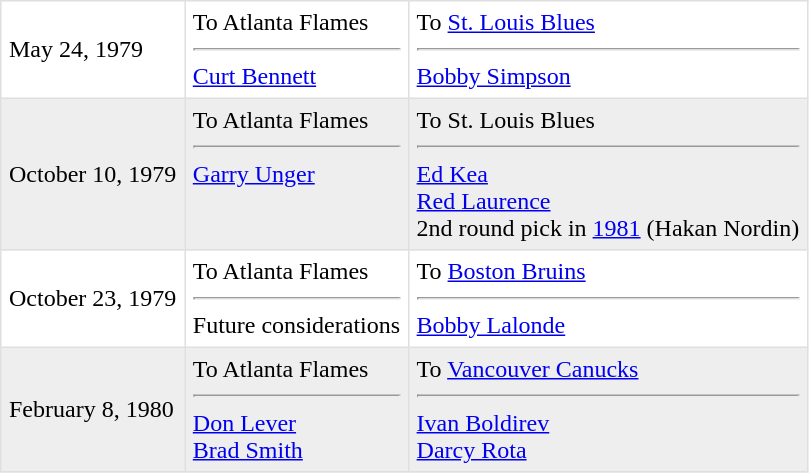<table border=1 style="border-collapse:collapse" bordercolor="#DFDFDF"  cellpadding="5">
<tr>
<td>May 24, 1979</td>
<td valign="top">To  Atlanta Flames <hr><a href='#'>Curt Bennett</a></td>
<td valign="top">To  <a href='#'>St. Louis Blues</a> <hr><a href='#'>Bobby Simpson</a></td>
</tr>
<tr bgcolor="#eeeeee">
<td>October 10, 1979</td>
<td valign="top">To  Atlanta Flames <hr><a href='#'>Garry Unger</a></td>
<td valign="top">To  St. Louis Blues <hr><a href='#'>Ed Kea</a><br><a href='#'>Red Laurence</a><br>2nd round pick in <a href='#'>1981</a> (Hakan Nordin)</td>
</tr>
<tr>
<td>October 23, 1979</td>
<td valign="top">To  Atlanta Flames <hr>Future considerations</td>
<td valign="top">To  <a href='#'>Boston Bruins</a> <hr><a href='#'>Bobby Lalonde</a></td>
</tr>
<tr bgcolor="#eeeeee">
<td>February 8, 1980</td>
<td valign="top">To  Atlanta Flames <hr><a href='#'>Don Lever</a><br><a href='#'>Brad Smith</a></td>
<td valign="top">To  <a href='#'>Vancouver Canucks</a> <hr><a href='#'>Ivan Boldirev</a><br><a href='#'>Darcy Rota</a></td>
</tr>
</table>
